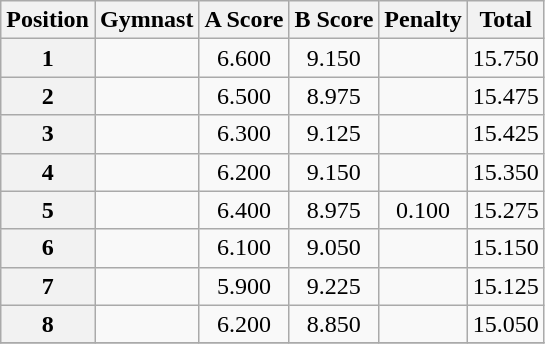<table class="wikitable sortable" style="text-align:center;">
<tr>
<th>Position</th>
<th>Gymnast</th>
<th>A Score</th>
<th>B Score</th>
<th>Penalty</th>
<th>Total</th>
</tr>
<tr>
<th>1</th>
<td align="left"></td>
<td>6.600</td>
<td>9.150</td>
<td></td>
<td>15.750</td>
</tr>
<tr>
<th>2</th>
<td align="left"></td>
<td>6.500</td>
<td>8.975</td>
<td></td>
<td>15.475</td>
</tr>
<tr>
<th>3</th>
<td align="left"></td>
<td>6.300</td>
<td>9.125</td>
<td></td>
<td>15.425</td>
</tr>
<tr>
<th>4</th>
<td align="left"></td>
<td>6.200</td>
<td>9.150</td>
<td></td>
<td>15.350</td>
</tr>
<tr>
<th>5</th>
<td align="left"></td>
<td>6.400</td>
<td>8.975</td>
<td>0.100</td>
<td>15.275</td>
</tr>
<tr>
<th>6</th>
<td align="left"></td>
<td>6.100</td>
<td>9.050</td>
<td></td>
<td>15.150</td>
</tr>
<tr>
<th>7</th>
<td align="left"></td>
<td>5.900</td>
<td>9.225</td>
<td></td>
<td>15.125</td>
</tr>
<tr>
<th>8</th>
<td align="left"></td>
<td>6.200</td>
<td>8.850</td>
<td></td>
<td>15.050</td>
</tr>
<tr>
</tr>
</table>
